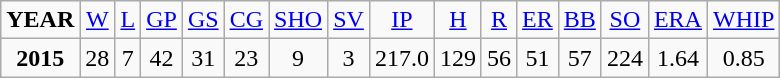<table class="wikitable">
<tr align=center>
<td><strong>YEAR</strong></td>
<td><a href='#'>W</a></td>
<td><a href='#'>L</a></td>
<td><a href='#'>GP</a></td>
<td><a href='#'>GS</a></td>
<td><a href='#'>CG</a></td>
<td><a href='#'>SHO</a></td>
<td><a href='#'>SV</a></td>
<td><a href='#'>IP</a></td>
<td><a href='#'>H</a></td>
<td><a href='#'>R</a></td>
<td><a href='#'>ER</a></td>
<td><a href='#'>BB</a></td>
<td><a href='#'>SO</a></td>
<td><a href='#'>ERA</a></td>
<td><a href='#'>WHIP</a></td>
</tr>
<tr align=center>
<td><strong>2015</strong></td>
<td>28</td>
<td>7</td>
<td>42</td>
<td>31</td>
<td>23</td>
<td>9</td>
<td>3</td>
<td>217.0</td>
<td>129</td>
<td>56</td>
<td>51</td>
<td>57</td>
<td>224</td>
<td>1.64</td>
<td>0.85</td>
</tr>
</table>
